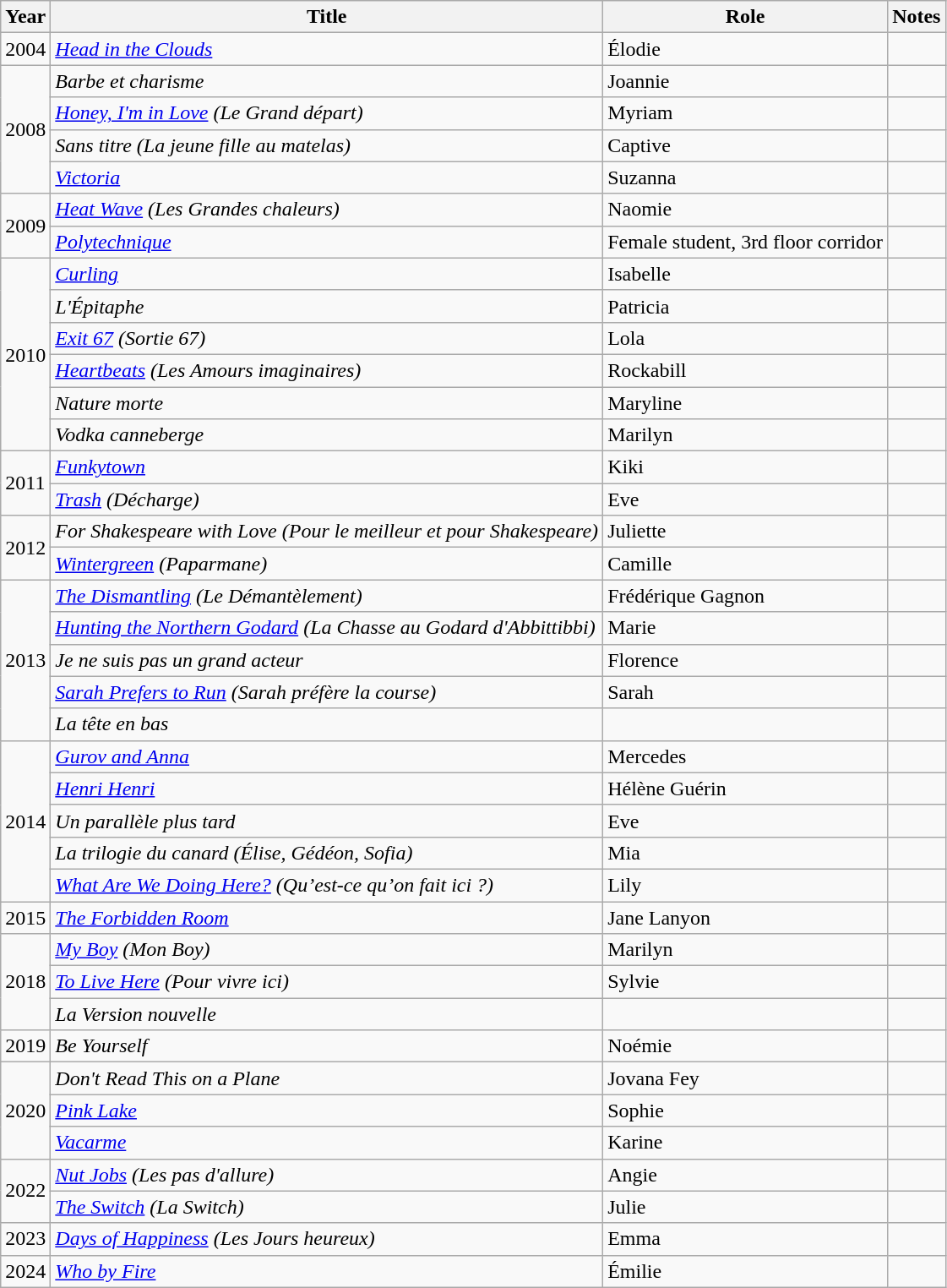<table class="wikitable">
<tr>
<th>Year</th>
<th>Title</th>
<th>Role</th>
<th>Notes</th>
</tr>
<tr>
<td>2004</td>
<td><em><a href='#'>Head in the Clouds</a></em></td>
<td>Élodie</td>
<td></td>
</tr>
<tr>
<td rowspan=4>2008</td>
<td><em>Barbe et charisme</em></td>
<td>Joannie</td>
<td></td>
</tr>
<tr>
<td><em><a href='#'>Honey, I'm in Love</a> (Le Grand départ)</em></td>
<td>Myriam</td>
<td></td>
</tr>
<tr>
<td><em>Sans titre (La jeune fille au matelas)</em></td>
<td>Captive</td>
<td></td>
</tr>
<tr>
<td><em><a href='#'>Victoria</a></em></td>
<td>Suzanna</td>
<td></td>
</tr>
<tr>
<td rowspan=2>2009</td>
<td><em><a href='#'>Heat Wave</a> (Les Grandes chaleurs)</em></td>
<td>Naomie</td>
<td></td>
</tr>
<tr>
<td><em><a href='#'>Polytechnique</a></em></td>
<td>Female student, 3rd floor corridor</td>
<td></td>
</tr>
<tr>
<td rowspan=6>2010</td>
<td><em><a href='#'>Curling</a></em></td>
<td>Isabelle</td>
<td></td>
</tr>
<tr>
<td><em>L'Épitaphe</em></td>
<td>Patricia</td>
<td></td>
</tr>
<tr>
<td><em><a href='#'>Exit 67</a> (Sortie 67)</em></td>
<td>Lola</td>
<td></td>
</tr>
<tr>
<td><em><a href='#'>Heartbeats</a> (Les Amours imaginaires)</em></td>
<td>Rockabill</td>
<td></td>
</tr>
<tr>
<td><em>Nature morte</em></td>
<td>Maryline</td>
<td></td>
</tr>
<tr>
<td><em>Vodka canneberge</em></td>
<td>Marilyn</td>
<td></td>
</tr>
<tr>
<td rowspan=2>2011</td>
<td><em><a href='#'>Funkytown</a></em></td>
<td>Kiki</td>
<td></td>
</tr>
<tr>
<td><em><a href='#'>Trash</a> (Décharge)</em></td>
<td>Eve</td>
<td></td>
</tr>
<tr>
<td rowspan=2>2012</td>
<td><em>For Shakespeare with Love (Pour le meilleur et pour Shakespeare)</em></td>
<td>Juliette</td>
<td></td>
</tr>
<tr>
<td><em><a href='#'>Wintergreen</a> (Paparmane)</em></td>
<td>Camille</td>
<td></td>
</tr>
<tr>
<td rowspan=5>2013</td>
<td><em><a href='#'>The Dismantling</a> (Le Démantèlement)</em></td>
<td>Frédérique Gagnon</td>
<td></td>
</tr>
<tr>
<td><em><a href='#'>Hunting the Northern Godard</a> (La Chasse au Godard d'Abbittibbi)</em></td>
<td>Marie</td>
<td></td>
</tr>
<tr>
<td><em>Je ne suis pas un grand acteur</em></td>
<td>Florence</td>
<td></td>
</tr>
<tr>
<td><em><a href='#'>Sarah Prefers to Run</a> (Sarah préfère la course)</em></td>
<td>Sarah</td>
<td></td>
</tr>
<tr>
<td><em>La tête en bas</em></td>
<td></td>
<td></td>
</tr>
<tr>
<td rowspan=5>2014</td>
<td><em><a href='#'>Gurov and Anna</a></em></td>
<td>Mercedes</td>
<td></td>
</tr>
<tr>
<td><em><a href='#'>Henri Henri</a></em></td>
<td>Hélène Guérin</td>
<td></td>
</tr>
<tr>
<td><em>Un parallèle plus tard</em></td>
<td>Eve</td>
<td></td>
</tr>
<tr>
<td><em>La trilogie du canard (Élise, Gédéon, Sofia)</em></td>
<td>Mia</td>
<td></td>
</tr>
<tr>
<td><em><a href='#'>What Are We Doing Here?</a> (Qu’est-ce qu’on fait ici ?)</em></td>
<td>Lily</td>
<td></td>
</tr>
<tr>
<td>2015</td>
<td><em><a href='#'>The Forbidden Room</a></em></td>
<td>Jane Lanyon</td>
<td></td>
</tr>
<tr>
<td rowspan=3>2018</td>
<td><em><a href='#'>My Boy</a> (Mon Boy)</em></td>
<td>Marilyn</td>
<td></td>
</tr>
<tr>
<td><em><a href='#'>To Live Here</a> (Pour vivre ici)</em></td>
<td>Sylvie</td>
<td></td>
</tr>
<tr>
<td><em>La Version nouvelle</em></td>
<td></td>
<td></td>
</tr>
<tr>
<td>2019</td>
<td><em>Be Yourself</em></td>
<td>Noémie</td>
<td></td>
</tr>
<tr>
<td rowspan=3>2020</td>
<td><em>Don't Read This on a Plane</em></td>
<td>Jovana Fey</td>
<td></td>
</tr>
<tr>
<td><em><a href='#'>Pink Lake</a></em></td>
<td>Sophie</td>
<td></td>
</tr>
<tr>
<td><em><a href='#'>Vacarme</a></em></td>
<td>Karine</td>
<td></td>
</tr>
<tr>
<td rowspan=2>2022</td>
<td><em><a href='#'>Nut Jobs</a> (Les pas d'allure)</em></td>
<td>Angie</td>
</tr>
<tr>
<td><em><a href='#'>The Switch</a> (La Switch)</em></td>
<td>Julie</td>
<td></td>
</tr>
<tr>
<td>2023</td>
<td><em><a href='#'>Days of Happiness</a> (Les Jours heureux)</em></td>
<td>Emma</td>
<td></td>
</tr>
<tr>
<td>2024</td>
<td><em><a href='#'>Who by Fire</a></em></td>
<td>Émilie</td>
<td></td>
</tr>
</table>
